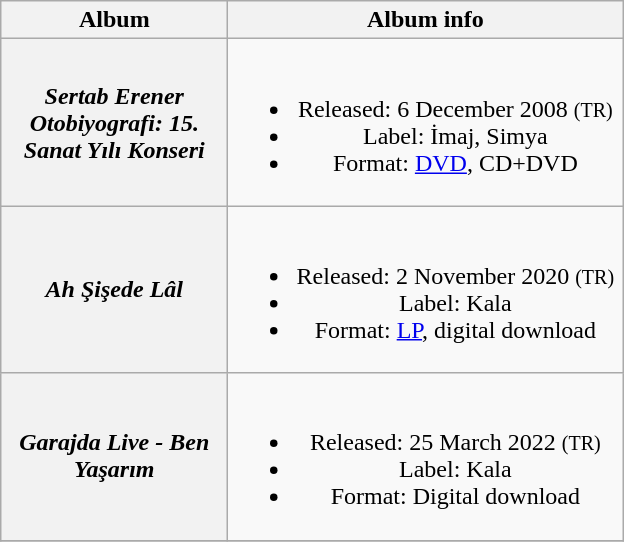<table class="wikitable plainrowheaders" style="text-align:center;" border="1">
<tr>
<th scope="col" style="width:9em;">Album</th>
<th scope="col" style="width:16em;">Album info</th>
</tr>
<tr>
<th scope="row"><em>Sertab Erener Otobiyografi: 15. Sanat Yılı Konseri</em></th>
<td><br><ul><li>Released: 6 December 2008 <small>(TR)</small></li><li>Label: İmaj, Simya</li><li>Format: <a href='#'>DVD</a>, CD+DVD</li></ul></td>
</tr>
<tr>
<th scope="row"><em>Ah Şişede Lâl</em></th>
<td><br><ul><li>Released: 2 November 2020 <small>(TR)</small></li><li>Label: Kala</li><li>Format: <a href='#'>LP</a>, digital download</li></ul></td>
</tr>
<tr>
<th scope="row"><em>Garajda Live - Ben Yaşarım</em></th>
<td><br><ul><li>Released: 25 March 2022 <small>(TR)</small></li><li>Label: Kala</li><li>Format: Digital download</li></ul></td>
</tr>
<tr>
</tr>
</table>
